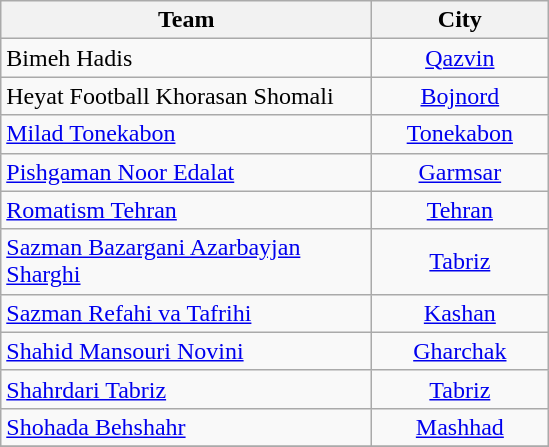<table class="wikitable" style="text-align: Center;">
<tr>
<th width=240>Team</th>
<th width=110>City</th>
</tr>
<tr>
<td align="left">Bimeh Hadis</td>
<td><a href='#'>Qazvin</a></td>
</tr>
<tr>
<td align="left">Heyat Football Khorasan Shomali</td>
<td><a href='#'>Bojnord</a></td>
</tr>
<tr>
<td align="left"><a href='#'>Milad Tonekabon</a></td>
<td><a href='#'>Tonekabon</a></td>
</tr>
<tr>
<td align="left"><a href='#'>Pishgaman Noor Edalat</a></td>
<td><a href='#'>Garmsar</a></td>
</tr>
<tr>
<td align="left"><a href='#'>Romatism Tehran</a></td>
<td><a href='#'>Tehran</a></td>
</tr>
<tr>
<td align="left"><a href='#'>Sazman Bazargani Azarbayjan Sharghi</a></td>
<td><a href='#'>Tabriz</a></td>
</tr>
<tr>
<td align="left"><a href='#'>Sazman Refahi va Tafrihi</a></td>
<td><a href='#'>Kashan</a></td>
</tr>
<tr>
<td align="left"><a href='#'>Shahid Mansouri Novini</a></td>
<td><a href='#'>Gharchak</a></td>
</tr>
<tr>
<td align="left"><a href='#'>Shahrdari Tabriz</a></td>
<td><a href='#'>Tabriz</a></td>
</tr>
<tr>
<td align="left"><a href='#'>Shohada Behshahr</a></td>
<td><a href='#'>Mashhad</a></td>
</tr>
<tr>
</tr>
</table>
